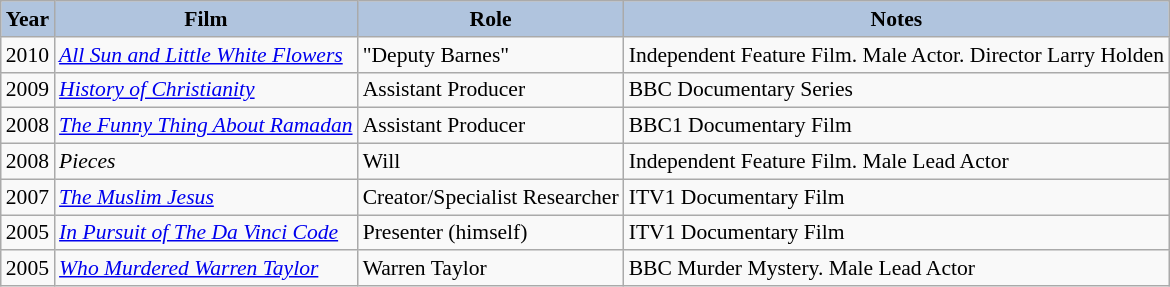<table class="wikitable" style="font-size: 90%">
<tr style="text-align:center;">
<th style="background:#b0c4de;">Year</th>
<th style="background:#b0c4de;">Film</th>
<th style="background:#b0c4de;">Role</th>
<th style="background:#b0c4de;">Notes</th>
</tr>
<tr>
<td>2010</td>
<td><em><a href='#'>All Sun and Little White Flowers</a></em></td>
<td>"Deputy Barnes"</td>
<td>Independent Feature Film.  Male Actor.  Director Larry Holden</td>
</tr>
<tr>
<td>2009</td>
<td><em><a href='#'>History of Christianity</a></em></td>
<td>Assistant Producer</td>
<td>BBC Documentary Series</td>
</tr>
<tr>
<td>2008</td>
<td><em><a href='#'>The Funny Thing About Ramadan</a></em></td>
<td>Assistant Producer</td>
<td>BBC1 Documentary Film</td>
</tr>
<tr>
<td>2008</td>
<td><em>Pieces</em></td>
<td>Will</td>
<td>Independent Feature Film.  Male Lead Actor</td>
</tr>
<tr>
<td>2007</td>
<td><em><a href='#'>The Muslim Jesus</a></em></td>
<td>Creator/Specialist Researcher</td>
<td>ITV1 Documentary Film</td>
</tr>
<tr>
<td>2005</td>
<td><em><a href='#'>In Pursuit of The Da Vinci Code</a></em></td>
<td>Presenter (himself)</td>
<td>ITV1 Documentary Film</td>
</tr>
<tr>
<td>2005</td>
<td><em><a href='#'>Who Murdered Warren Taylor</a></em></td>
<td>Warren Taylor</td>
<td>BBC Murder Mystery.  Male Lead Actor</td>
</tr>
</table>
